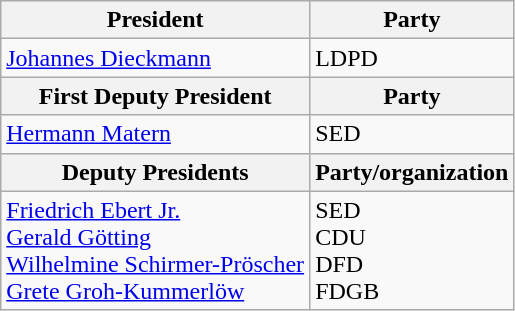<table class="wikitable">
<tr>
<th>President</th>
<th>Party</th>
</tr>
<tr>
<td><a href='#'>Johannes Dieckmann</a></td>
<td>LDPD</td>
</tr>
<tr>
<th>First Deputy President</th>
<th>Party</th>
</tr>
<tr>
<td><a href='#'>Hermann Matern</a></td>
<td>SED</td>
</tr>
<tr>
<th>Deputy Presidents</th>
<th>Party/organization</th>
</tr>
<tr>
<td><a href='#'>Friedrich Ebert Jr.</a><br><a href='#'>Gerald Götting</a><br><a href='#'>Wilhelmine Schirmer-Pröscher</a><br><a href='#'>Grete Groh-Kummerlöw</a></td>
<td>SED<br>CDU<br>DFD<br>FDGB</td>
</tr>
</table>
